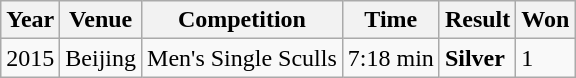<table class="wikitable">
<tr>
<th>Year</th>
<th>Venue</th>
<th>Competition</th>
<th>Time</th>
<th>Result</th>
<th>Won</th>
</tr>
<tr>
<td>2015</td>
<td>Beijing</td>
<td>Men's Single Sculls</td>
<td>7:18 min</td>
<td><strong>Silver</strong></td>
<td>1</td>
</tr>
</table>
